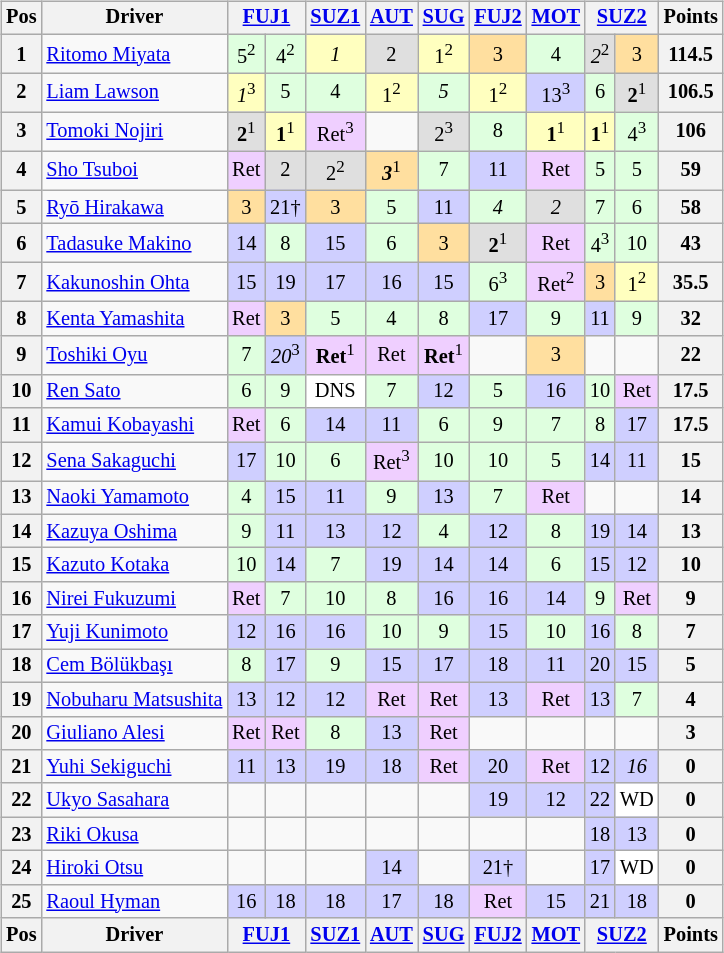<table>
<tr>
<td style="vertical-align:top; text-align:center"><br><table class="wikitable" style="font-size:85%; text-align:center">
<tr>
<th valign="middle">Pos</th>
<th valign="middle">Driver</th>
<th colspan="2"><a href='#'>FUJ1</a></th>
<th><a href='#'>SUZ1</a></th>
<th><a href='#'>AUT</a></th>
<th><a href='#'>SUG</a></th>
<th><a href='#'>FUJ2</a></th>
<th><a href='#'>MOT</a></th>
<th colspan="2"><a href='#'>SUZ2</a></th>
<th valign="middle">Points</th>
</tr>
<tr>
<th>1</th>
<td align="left"> <a href='#'>Ritomo Miyata</a></td>
<td bgcolor="#DFFFDF">5<sup>2</sup></td>
<td bgcolor="#DFFFDF">4<sup>2</sup></td>
<td bgcolor="#FFFFBF"><em>1</em></td>
<td bgcolor="#DFDFDF">2</td>
<td bgcolor="#FFFFBF">1<sup>2</sup></td>
<td bgcolor="#FFDF9F">3</td>
<td bgcolor="#DFFFDF">4</td>
<td bgcolor="#DFDFDF"><em>2</em><sup>2</sup></td>
<td bgcolor="#FFDF9F">3</td>
<th>114.5</th>
</tr>
<tr>
<th>2</th>
<td align="left"> <a href='#'>Liam Lawson</a></td>
<td bgcolor="#FFFFBF"><em>1</em><sup>3</sup></td>
<td bgcolor="#DFFFDF">5</td>
<td bgcolor="#DFFFDF">4</td>
<td bgcolor="#FFFFBF">1<sup>2</sup></td>
<td bgcolor="#DFFFDF"><em>5</em></td>
<td bgcolor="#FFFFBF">1<sup>2</sup></td>
<td bgcolor="#CFCFFF">13<sup>3</sup></td>
<td bgcolor="#DFFFDF">6</td>
<td bgcolor="#DFDFDF"><strong>2</strong><sup>1</sup></td>
<th>106.5</th>
</tr>
<tr>
<th>3</th>
<td align="left"> <a href='#'>Tomoki Nojiri</a></td>
<td bgcolor="#DFDFDF"><strong>2</strong><sup>1</sup></td>
<td bgcolor="#FFFFBF"><strong>1</strong><sup>1</sup></td>
<td bgcolor="#EFCFFF">Ret<sup>3</sup></td>
<td></td>
<td bgcolor="#DFDFDF">2<sup>3</sup></td>
<td bgcolor="#DFFFDF">8</td>
<td bgcolor="#FFFFBF"><strong>1</strong><sup>1</sup></td>
<td bgcolor="#FFFFBF"><strong>1</strong><sup>1</sup></td>
<td bgcolor="#DFFFDF">4<sup>3</sup></td>
<th>106</th>
</tr>
<tr>
<th>4</th>
<td align="left"> <a href='#'>Sho Tsuboi</a></td>
<td bgcolor="#EFCFFF">Ret</td>
<td bgcolor="#DFDFDF">2</td>
<td bgcolor="#DFDFDF">2<sup>2</sup></td>
<td bgcolor="#FFDF9F"><strong><em>3</em></strong><sup>1</sup></td>
<td bgcolor="#DFFFDF">7</td>
<td bgcolor="#CFCFFF">11</td>
<td bgcolor="#EFCFFF">Ret</td>
<td bgcolor="#DFFFDF">5</td>
<td bgcolor="#DFFFDF">5</td>
<th>59</th>
</tr>
<tr>
<th>5</th>
<td align="left"> <a href='#'>Ryō Hirakawa</a></td>
<td bgcolor="#FFDF9F">3</td>
<td bgcolor="#CFCFFF">21†</td>
<td bgcolor="#FFDF9F">3</td>
<td bgcolor="#DFFFDF">5</td>
<td bgcolor="#CFCFFF">11</td>
<td bgcolor="#DFFFDF"><em>4</em></td>
<td bgcolor="#DFDFDF"><em>2</em></td>
<td bgcolor="#DFFFDF">7</td>
<td bgcolor="#DFFFDF">6</td>
<th>58</th>
</tr>
<tr>
<th>6</th>
<td align="left"> <a href='#'>Tadasuke Makino</a></td>
<td bgcolor="#CFCFFF">14</td>
<td bgcolor="#DFFFDF">8</td>
<td bgcolor="#CFCFFF">15</td>
<td bgcolor="#DFFFDF">6</td>
<td bgcolor="#FFDF9F">3</td>
<td bgcolor="#DFDFDF"><strong>2</strong><sup>1</sup></td>
<td bgcolor="#EFCFFF">Ret</td>
<td bgcolor="#DFFFDF">4<sup>3</sup></td>
<td bgcolor="#DFFFDF">10</td>
<th>43</th>
</tr>
<tr>
<th>7</th>
<td align="left"> <a href='#'>Kakunoshin Ohta</a></td>
<td bgcolor="#CFCFFF">15</td>
<td bgcolor="#CFCFFF">19</td>
<td bgcolor="#CFCFFF">17</td>
<td bgcolor="#CFCFFF">16</td>
<td bgcolor="#CFCFFF">15</td>
<td bgcolor="#DFFFDF">6<sup>3</sup></td>
<td bgcolor="#EFCFFF">Ret<sup>2</sup></td>
<td bgcolor="#FFDF9F">3</td>
<td bgcolor="#FFFFBF">1<sup>2</sup></td>
<th>35.5</th>
</tr>
<tr>
<th>8</th>
<td align="left"> <a href='#'>Kenta Yamashita</a></td>
<td bgcolor="#EFCFFF">Ret</td>
<td bgcolor="#FFDF9F">3</td>
<td bgcolor="#DFFFDF">5</td>
<td bgcolor="#DFFFDF">4</td>
<td bgcolor="#DFFFDF">8</td>
<td bgcolor="#CFCFFF">17</td>
<td bgcolor="#DFFFDF">9</td>
<td bgcolor="#CFCFFF">11</td>
<td bgcolor="#DFFFDF">9</td>
<th>32</th>
</tr>
<tr>
<th>9</th>
<td align="left"> <a href='#'>Toshiki Oyu</a></td>
<td bgcolor="#DFFFDF">7</td>
<td bgcolor="#CFCFFF"><em>20</em><sup>3</sup></td>
<td bgcolor="#EFCFFF"><strong>Ret</strong><sup>1</sup></td>
<td bgcolor="#EFCFFF">Ret</td>
<td bgcolor="#EFCFFF"><strong>Ret</strong><sup>1</sup></td>
<td></td>
<td bgcolor="#FFDF9F">3</td>
<td></td>
<td></td>
<th>22</th>
</tr>
<tr>
<th>10</th>
<td align="left"> <a href='#'>Ren Sato</a></td>
<td bgcolor="#DFFFDF">6</td>
<td bgcolor="#DFFFDF">9</td>
<td bgcolor="#FFFFFF">DNS</td>
<td bgcolor="#DFFFDF">7</td>
<td bgcolor="#CFCFFF">12</td>
<td bgcolor="#DFFFDF">5</td>
<td bgcolor="#CFCFFF">16</td>
<td bgcolor="#DFFFDF">10</td>
<td bgcolor="#EFCFFF">Ret</td>
<th>17.5</th>
</tr>
<tr>
<th>11</th>
<td align="left"> <a href='#'>Kamui Kobayashi</a></td>
<td bgcolor="#EFCFFF">Ret</td>
<td bgcolor="#DFFFDF">6</td>
<td bgcolor="#CFCFFF">14</td>
<td bgcolor="#CFCFFF">11</td>
<td bgcolor="#DFFFDF">6</td>
<td bgcolor="#DFFFDF">9</td>
<td bgcolor="#DFFFDF">7</td>
<td bgcolor="#DFFFDF">8</td>
<td bgcolor="#CFCFFF">17</td>
<th>17.5</th>
</tr>
<tr>
<th>12</th>
<td align="left"> <a href='#'>Sena Sakaguchi</a></td>
<td bgcolor="#CFCFFF">17</td>
<td bgcolor="#DFFFDF">10</td>
<td bgcolor="#DFFFDF">6</td>
<td bgcolor="#EFCFFF">Ret<sup>3</sup></td>
<td bgcolor="#DFFFDF">10</td>
<td bgcolor="#DFFFDF">10</td>
<td bgcolor="#DFFFDF">5</td>
<td bgcolor="#CFCFFF">14</td>
<td bgcolor="#CFCFFF">11</td>
<th>15</th>
</tr>
<tr>
<th>13</th>
<td align="left"> <a href='#'>Naoki Yamamoto</a></td>
<td bgcolor="#DFFFDF">4</td>
<td bgcolor="#CFCFFF">15</td>
<td bgcolor="#CFCFFF">11</td>
<td bgcolor="#DFFFDF">9</td>
<td bgcolor="#CFCFFF">13</td>
<td bgcolor="#DFFFDF">7</td>
<td bgcolor="#EFCFFF">Ret</td>
<td></td>
<td></td>
<th>14</th>
</tr>
<tr>
<th>14</th>
<td align="left"> <a href='#'>Kazuya Oshima</a></td>
<td bgcolor="#DFFFDF">9</td>
<td bgcolor="#CFCFFF">11</td>
<td bgcolor="#CFCFFF">13</td>
<td bgcolor="#CFCFFF">12</td>
<td bgcolor="#DFFFDF">4</td>
<td bgcolor="#CFCFFF">12</td>
<td bgcolor="#DFFFDF">8</td>
<td bgcolor="#CFCFFF">19</td>
<td bgcolor="#CFCFFF">14</td>
<th>13</th>
</tr>
<tr>
<th>15</th>
<td nowrap="" align="left"> <a href='#'>Kazuto Kotaka</a></td>
<td bgcolor="#DFFFDF">10</td>
<td bgcolor="#CFCFFF">14</td>
<td bgcolor="#DFFFDF">7</td>
<td bgcolor="#CFCFFF">19</td>
<td bgcolor="#CFCFFF">14</td>
<td bgcolor="#CFCFFF">14</td>
<td bgcolor="#DFFFDF">6</td>
<td bgcolor="#CFCFFF">15</td>
<td bgcolor="#CFCFFF">12</td>
<th>10</th>
</tr>
<tr>
<th>16</th>
<td align="left"> <a href='#'>Nirei Fukuzumi</a></td>
<td bgcolor="#EFCFFF">Ret</td>
<td bgcolor="#DFFFDF">7</td>
<td bgcolor="#DFFFDF">10</td>
<td bgcolor="#DFFFDF">8</td>
<td bgcolor="#CFCFFF">16</td>
<td bgcolor="#CFCFFF">16</td>
<td bgcolor="#CFCFFF">14</td>
<td bgcolor="#DFFFDF">9</td>
<td bgcolor="#EFCFFF">Ret</td>
<th>9</th>
</tr>
<tr>
<th>17</th>
<td align="left"> <a href='#'>Yuji Kunimoto</a></td>
<td bgcolor="#CFCFFF">12</td>
<td bgcolor="#CFCFFF">16</td>
<td bgcolor="#CFCFFF">16</td>
<td bgcolor="#DFFFDF">10</td>
<td bgcolor="#DFFFDF">9</td>
<td bgcolor="#CFCFFF">15</td>
<td bgcolor="#DFFFDF">10</td>
<td bgcolor="#CFCFFF">16</td>
<td bgcolor="#DFFFDF">8</td>
<th>7</th>
</tr>
<tr>
<th>18</th>
<td align="left"> <a href='#'>Cem Bölükbaşı</a></td>
<td bgcolor="#DFFFDF">8</td>
<td bgcolor="#CFCFFF">17</td>
<td bgcolor="#DFFFDF">9</td>
<td bgcolor="#CFCFFF">15</td>
<td bgcolor="#CFCFFF">17</td>
<td bgcolor="#CFCFFF">18</td>
<td bgcolor="#CFCFFF">11</td>
<td bgcolor="#CFCFFF">20</td>
<td bgcolor="#CFCFFF">15</td>
<th>5</th>
</tr>
<tr>
<th>19</th>
<td align="left" nowrap> <a href='#'>Nobuharu Matsushita</a></td>
<td bgcolor="#CFCFFF">13</td>
<td bgcolor="#CFCFFF">12</td>
<td bgcolor="#CFCFFF">12</td>
<td bgcolor="#EFCFFF">Ret</td>
<td bgcolor="#EFCFFF">Ret</td>
<td bgcolor="#CFCFFF">13</td>
<td bgcolor="#EFCFFF">Ret</td>
<td bgcolor="#CFCFFF">13</td>
<td bgcolor="#DFFFDF">7</td>
<th>4</th>
</tr>
<tr>
<th>20</th>
<td align="left"> <a href='#'>Giuliano Alesi</a></td>
<td bgcolor="#EFCFFF">Ret</td>
<td bgcolor="#EFCFFF">Ret</td>
<td bgcolor="#DFFFDF">8</td>
<td bgcolor="#CFCFFF">13</td>
<td bgcolor="#EFCFFF">Ret</td>
<td></td>
<td></td>
<td></td>
<td></td>
<th>3</th>
</tr>
<tr>
<th>21</th>
<td align="left"> <a href='#'>Yuhi Sekiguchi</a></td>
<td bgcolor="#CFCFFF">11</td>
<td bgcolor="#CFCFFF">13</td>
<td bgcolor="#CFCFFF">19</td>
<td bgcolor="#CFCFFF">18</td>
<td bgcolor="#EFCFFF">Ret</td>
<td bgcolor="#CFCFFF">20</td>
<td bgcolor="#EFCFFF">Ret</td>
<td bgcolor="#CFCFFF">12</td>
<td bgcolor="#CFCFFF"><em>16</em></td>
<th>0</th>
</tr>
<tr>
<th>22</th>
<td align="left"> <a href='#'>Ukyo Sasahara</a></td>
<td></td>
<td></td>
<td></td>
<td></td>
<td></td>
<td bgcolor="#CFCFFF">19</td>
<td bgcolor="#CFCFFF">12</td>
<td bgcolor="#CFCFFF">22</td>
<td bgcolor="#FFFFFF">WD</td>
<th>0</th>
</tr>
<tr>
<th>23</th>
<td align="left"> <a href='#'>Riki Okusa</a></td>
<td></td>
<td></td>
<td></td>
<td></td>
<td></td>
<td></td>
<td></td>
<td bgcolor="#CFCFFF">18</td>
<td bgcolor="#CFCFFF">13</td>
<th>0</th>
</tr>
<tr>
<th>24</th>
<td align="left"> <a href='#'>Hiroki Otsu</a></td>
<td></td>
<td></td>
<td></td>
<td bgcolor="#CFCFFF">14</td>
<td></td>
<td bgcolor="#CFCFFF">21†</td>
<td></td>
<td bgcolor="#CFCFFF">17</td>
<td bgcolor="#FFFFFF">WD</td>
<th>0</th>
</tr>
<tr>
<th>25</th>
<td align="left"> <a href='#'>Raoul Hyman</a></td>
<td bgcolor="#CFCFFF">16</td>
<td bgcolor="#CFCFFF">18</td>
<td bgcolor="#CFCFFF">18</td>
<td bgcolor="#CFCFFF">17</td>
<td bgcolor="#CFCFFF">18</td>
<td bgcolor="#EFCFFF">Ret</td>
<td bgcolor="#CFCFFF">15</td>
<td bgcolor="#CFCFFF">21</td>
<td bgcolor="#CFCFFF">18</td>
<th>0</th>
</tr>
<tr>
<th>Pos</th>
<th>Driver</th>
<th colspan="2"><a href='#'>FUJ1</a></th>
<th><a href='#'>SUZ1</a></th>
<th><a href='#'>AUT</a></th>
<th><a href='#'>SUG</a></th>
<th><a href='#'>FUJ2</a></th>
<th><a href='#'>MOT</a></th>
<th colspan="2"><a href='#'>SUZ2</a></th>
<th>Points</th>
</tr>
</table>
</td>
<td style="vertical-align:top;"></td>
</tr>
</table>
